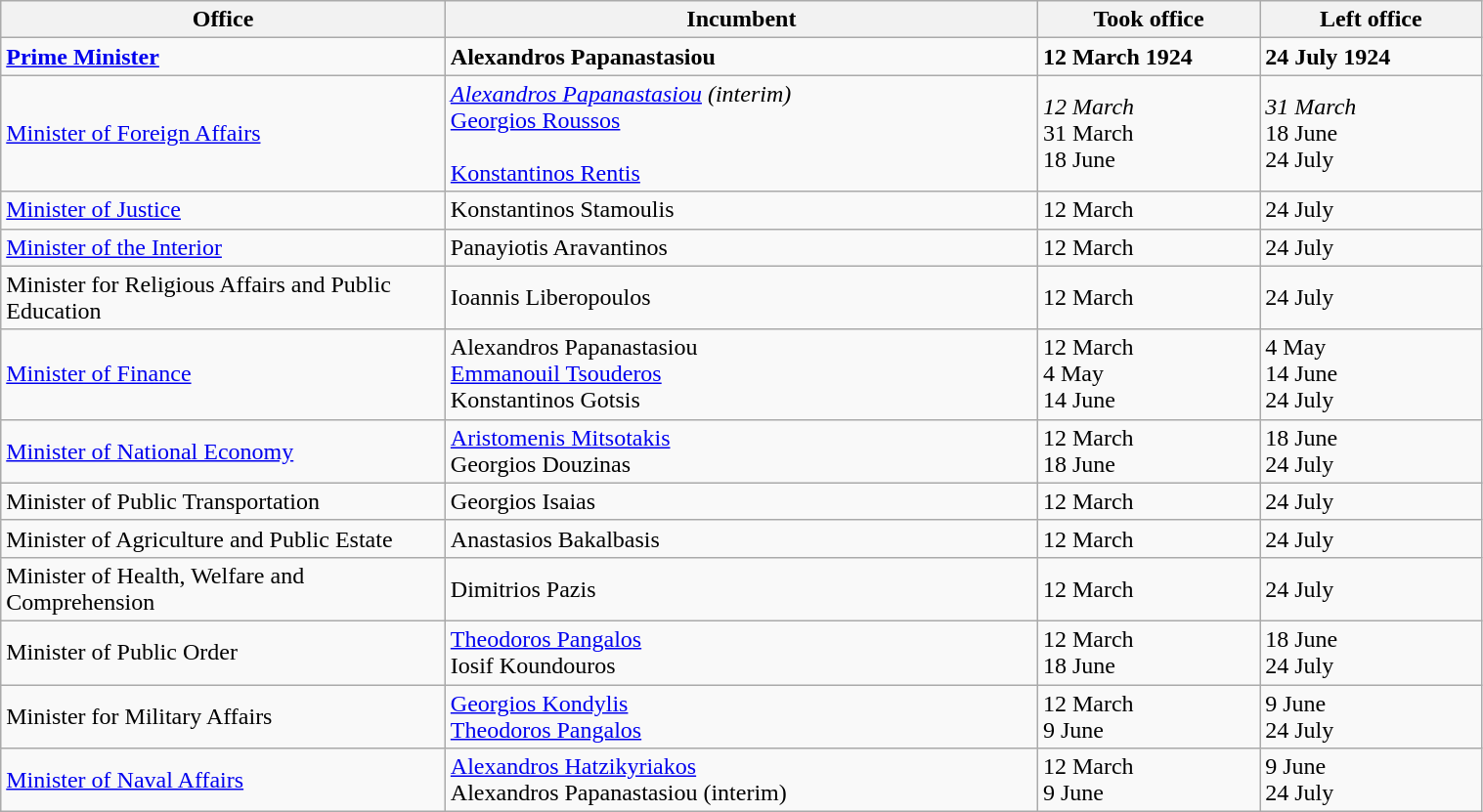<table class="wikitable sortable" style="width:80%;">
<tr>
<th width="30%" bgcolor="#ccc">Office</th>
<th width="40%" bgcolor="#ccc">Incumbent</th>
<th width="15%" bgcolor="#ccc">Took office</th>
<th width="25%" bgcolor="#ccc">Left office</th>
</tr>
<tr>
<td><strong><a href='#'>Prime Minister</a></strong></td>
<td><strong>Alexandros Papanastasiou</strong></td>
<td><strong>12 March 1924</strong></td>
<td><strong>24 July 1924</strong></td>
</tr>
<tr>
<td><a href='#'>Minister of Foreign Affairs</a></td>
<td><em><a href='#'>Alexandros Papanastasiou</a> (interim)</em>  <br> <a href='#'>Georgios Roussos</a>  <br><br><a href='#'>Konstantinos Rentis</a></td>
<td><em>12 March</em> <br> 31 March <br> 18 June</td>
<td><em>31 March</em> <br> 18 June <br>24 July</td>
</tr>
<tr>
<td><a href='#'>Minister of Justice</a></td>
<td>Konstantinos Stamoulis</td>
<td>12 March</td>
<td>24 July</td>
</tr>
<tr>
<td><a href='#'>Minister of the Interior</a></td>
<td>Panayiotis Aravantinos</td>
<td>12 March</td>
<td>24 July</td>
</tr>
<tr>
<td>Minister for Religious Affairs and Public Education</td>
<td>Ioannis Liberopoulos</td>
<td>12 March</td>
<td>24 July</td>
</tr>
<tr>
<td><a href='#'>Minister of Finance</a></td>
<td>Alexandros Papanastasiou <br><a href='#'>Emmanouil Tsouderos</a> <br>Konstantinos Gotsis</td>
<td>12 March <br> 4 May <br> 14 June</td>
<td>4 May <br> 14 June <br> 24 July</td>
</tr>
<tr>
<td><a href='#'>Minister of National Economy</a></td>
<td><a href='#'>Aristomenis Mitsotakis</a> <br> Georgios Douzinas</td>
<td>12 March <br> 18 June</td>
<td>18 June <br> 24 July</td>
</tr>
<tr>
<td>Minister of Public Transportation</td>
<td>Georgios Isaias</td>
<td>12 March</td>
<td>24 July</td>
</tr>
<tr>
<td>Minister of Agriculture and Public Estate</td>
<td>Anastasios Bakalbasis</td>
<td>12 March</td>
<td>24 July</td>
</tr>
<tr>
<td>Minister of Health, Welfare and Comprehension</td>
<td>Dimitrios Pazis</td>
<td>12 March</td>
<td>24 July</td>
</tr>
<tr>
<td>Minister of Public Order</td>
<td><a href='#'>Theodoros Pangalos</a>  <br>Iosif Koundouros</td>
<td>12 March <br> 18 June</td>
<td>18 June <br>24 July</td>
</tr>
<tr>
<td>Minister for Military Affairs</td>
<td><a href='#'>Georgios Kondylis</a>  <br> <a href='#'>Theodoros Pangalos</a></td>
<td>12 March <br> 9 June</td>
<td>9 June <br> 24 July</td>
</tr>
<tr>
<td><a href='#'>Minister of Naval Affairs</a></td>
<td><a href='#'>Alexandros Hatzikyriakos</a>  <br> Alexandros Papanastasiou (interim)</td>
<td>12 March <br> 9 June</td>
<td>9 June <br> 24 July</td>
</tr>
</table>
